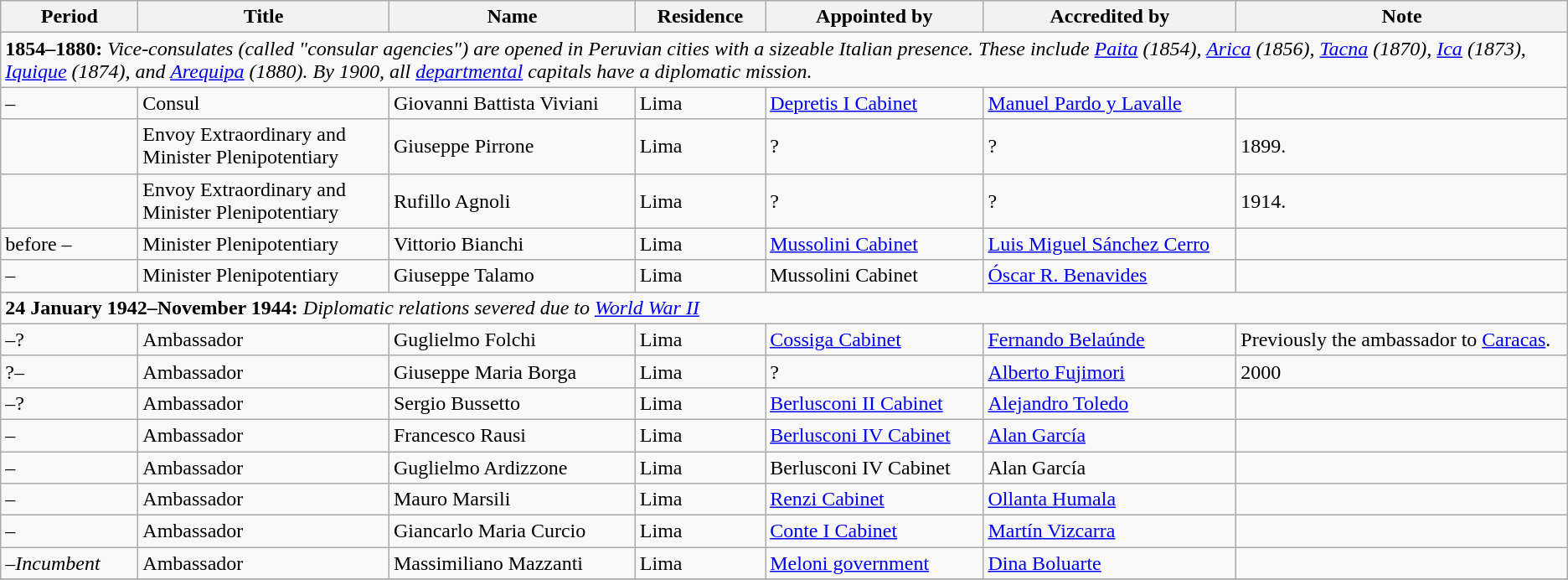<table class="wikitable sortable">
<tr>
<th>Period</th>
<th>Title</th>
<th>Name</th>
<th>Residence</th>
<th>Appointed by</th>
<th>Accredited by</th>
<th>Note</th>
</tr>
<tr>
<td colspan=7><div><strong>1854–1880:</strong> <em>Vice-consulates (called "consular agencies") are opened in Peruvian cities with a sizeable Italian presence. These include <a href='#'>Paita</a> (1854), <a href='#'>Arica</a> (1856), <a href='#'>Tacna</a> (1870), <a href='#'>Ica</a> (1873), <a href='#'>Iquique</a> (1874), and <a href='#'>Arequipa</a> (1880). By 1900, all <a href='#'>departmental</a> capitals have a diplomatic mission.</em></div></td>
</tr>
<tr>
<td>–</td>
<td>Consul</td>
<td>Giovanni Battista Viviani</td>
<td>Lima</td>
<td><a href='#'>Depretis I Cabinet</a></td>
<td><a href='#'>Manuel Pardo y Lavalle</a></td>
<td></td>
</tr>
<tr>
<td></td>
<td>Envoy Extraordinary and<br>Minister Plenipotentiary</td>
<td>Giuseppe Pirrone</td>
<td>Lima</td>
<td>?</td>
<td>?</td>
<td> 1899.</td>
</tr>
<tr>
<td></td>
<td>Envoy Extraordinary and<br>Minister Plenipotentiary</td>
<td>Rufillo Agnoli</td>
<td>Lima</td>
<td>?</td>
<td>?</td>
<td> 1914.</td>
</tr>
<tr>
<td>before –</td>
<td>Minister Plenipotentiary</td>
<td>Vittorio Bianchi</td>
<td>Lima</td>
<td><a href='#'>Mussolini Cabinet</a></td>
<td><a href='#'>Luis Miguel Sánchez Cerro</a></td>
<td></td>
</tr>
<tr>
<td>–</td>
<td>Minister Plenipotentiary</td>
<td>Giuseppe Talamo</td>
<td>Lima</td>
<td>Mussolini Cabinet</td>
<td><a href='#'>Óscar R. Benavides</a></td>
<td></td>
</tr>
<tr>
<td colspan=7><div><strong>24 January 1942–November 1944:</strong> <em>Diplomatic relations severed due to <a href='#'>World War II</a></em></div></td>
</tr>
<tr>
<td>–?</td>
<td>Ambassador</td>
<td>Guglielmo Folchi</td>
<td>Lima</td>
<td><a href='#'>Cossiga Cabinet</a></td>
<td><a href='#'>Fernando Belaúnde</a></td>
<td>Previously the ambassador to <a href='#'>Caracas</a>.</td>
</tr>
<tr>
<td>?–</td>
<td>Ambassador</td>
<td>Giuseppe Maria Borga</td>
<td>Lima</td>
<td>?</td>
<td><a href='#'>Alberto Fujimori</a></td>
<td> 2000</td>
</tr>
<tr>
<td> –?</td>
<td>Ambassador</td>
<td>Sergio Bussetto</td>
<td>Lima</td>
<td><a href='#'>Berlusconi II Cabinet</a></td>
<td><a href='#'>Alejandro Toledo</a></td>
<td></td>
</tr>
<tr>
<td>–</td>
<td>Ambassador</td>
<td>Francesco Rausi</td>
<td>Lima</td>
<td><a href='#'>Berlusconi IV Cabinet</a></td>
<td><a href='#'>Alan García</a></td>
<td></td>
</tr>
<tr>
<td>–</td>
<td>Ambassador</td>
<td>Guglielmo Ardizzone</td>
<td>Lima</td>
<td>Berlusconi IV Cabinet</td>
<td>Alan García</td>
<td></td>
</tr>
<tr>
<td>–</td>
<td>Ambassador</td>
<td>Mauro Marsili</td>
<td>Lima</td>
<td><a href='#'>Renzi Cabinet</a></td>
<td><a href='#'>Ollanta Humala</a></td>
<td></td>
</tr>
<tr>
<td>–</td>
<td>Ambassador</td>
<td>Giancarlo Maria Curcio</td>
<td>Lima</td>
<td><a href='#'>Conte I Cabinet</a></td>
<td><a href='#'>Martín Vizcarra</a></td>
<td></td>
</tr>
<tr>
<td>–<em>Incumbent</em></td>
<td>Ambassador</td>
<td>Massimiliano Mazzanti</td>
<td>Lima</td>
<td><a href='#'>Meloni government</a></td>
<td><a href='#'>Dina Boluarte</a></td>
<td></td>
</tr>
<tr>
</tr>
</table>
